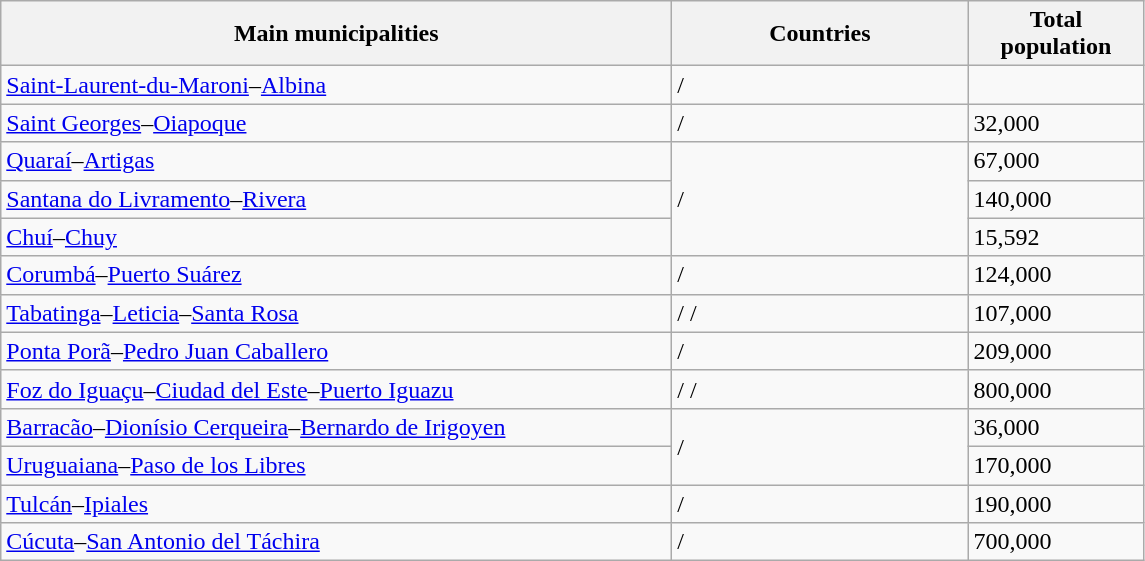<table class="wikitable sortable">
<tr>
<th width=440px>Main municipalities</th>
<th width=190px>Countries</th>
<th width=110px>Total population</th>
</tr>
<tr>
<td><a href='#'>Saint-Laurent-du-Maroni</a>–<a href='#'>Albina</a></td>
<td> / </td>
<td></td>
</tr>
<tr>
<td><a href='#'>Saint Georges</a>–<a href='#'>Oiapoque</a></td>
<td> / </td>
<td>32,000</td>
</tr>
<tr>
<td><a href='#'>Quaraí</a>–<a href='#'>Artigas</a></td>
<td rowspan="3"> / </td>
<td>67,000</td>
</tr>
<tr>
<td><a href='#'>Santana do Livramento</a>–<a href='#'>Rivera</a></td>
<td>140,000</td>
</tr>
<tr>
<td><a href='#'>Chuí</a>–<a href='#'>Chuy</a></td>
<td>15,592</td>
</tr>
<tr>
<td><a href='#'>Corumbá</a>–<a href='#'>Puerto Suárez</a></td>
<td> / </td>
<td>124,000</td>
</tr>
<tr>
<td><a href='#'>Tabatinga</a>–<a href='#'>Leticia</a>–<a href='#'>Santa Rosa</a></td>
<td> /  / </td>
<td>107,000</td>
</tr>
<tr>
<td><a href='#'>Ponta Porã</a>–<a href='#'>Pedro Juan Caballero</a></td>
<td> / </td>
<td>209,000</td>
</tr>
<tr>
<td><a href='#'>Foz do Iguaçu</a>–<a href='#'>Ciudad del Este</a>–<a href='#'>Puerto Iguazu</a></td>
<td> /  / </td>
<td>800,000</td>
</tr>
<tr>
<td><a href='#'>Barracão</a>–<a href='#'>Dionísio Cerqueira</a>–<a href='#'>Bernardo de Irigoyen</a></td>
<td rowspan="2"> / </td>
<td>36,000</td>
</tr>
<tr>
<td><a href='#'>Uruguaiana</a>–<a href='#'>Paso de los Libres</a></td>
<td>170,000</td>
</tr>
<tr>
<td><a href='#'>Tulcán</a>–<a href='#'>Ipiales</a></td>
<td> / </td>
<td>190,000</td>
</tr>
<tr>
<td><a href='#'>Cúcuta</a>–<a href='#'>San Antonio del Táchira</a></td>
<td> / </td>
<td>700,000 </td>
</tr>
</table>
